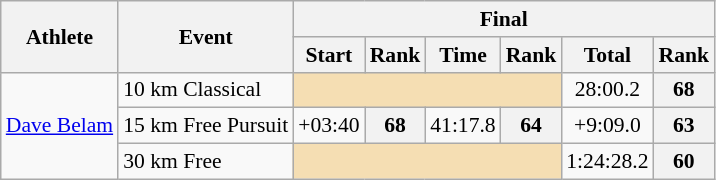<table class="wikitable" style="font-size:90%">
<tr>
<th rowspan="2">Athlete</th>
<th rowspan="2">Event</th>
<th colspan="6">Final</th>
</tr>
<tr>
<th>Start</th>
<th>Rank</th>
<th>Time</th>
<th>Rank</th>
<th>Total</th>
<th>Rank</th>
</tr>
<tr>
<td rowspan=3><a href='#'>Dave Belam</a></td>
<td>10 km Classical</td>
<td colspan=4 bgcolor="wheat"></td>
<td align="center">28:00.2</td>
<th align="center">68</th>
</tr>
<tr>
<td>15 km Free Pursuit</td>
<td align="center">+03:40</td>
<th align="center">68</th>
<td align="center">41:17.8</td>
<th align="center">64</th>
<td align="center">+9:09.0</td>
<th align="center">63</th>
</tr>
<tr>
<td>30 km Free</td>
<td colspan=4 bgcolor="wheat"></td>
<td align="center">1:24:28.2</td>
<th align="center">60</th>
</tr>
</table>
